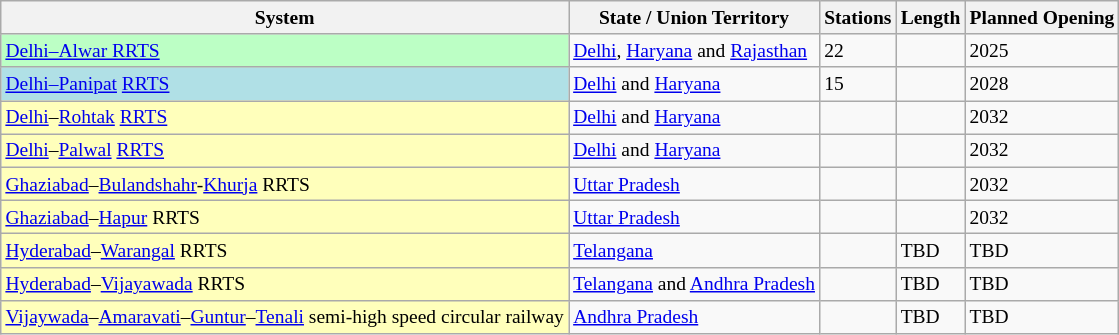<table class = "wikitable sortable" style="font-size:small">
<tr>
<th>System</th>
<th>State / Union Territory</th>
<th>Stations</th>
<th>Length</th>
<th>Planned Opening</th>
</tr>
<tr>
<td style="background:#BCFFC5;"><a href='#'>Delhi–Alwar RRTS</a></td>
<td><a href='#'>Delhi</a>, <a href='#'>Haryana</a> and <a href='#'>Rajasthan</a></td>
<td>22</td>
<td></td>
<td>2025</td>
</tr>
<tr>
<td style="background:#B0E0E6;"><a href='#'>Delhi–Panipat</a> <a href='#'>RRTS</a></td>
<td><a href='#'>Delhi</a> and <a href='#'>Haryana</a></td>
<td>15</td>
<td></td>
<td>2028</td>
</tr>
<tr>
<td style="background:#ffb;"><a href='#'>Delhi</a>–<a href='#'>Rohtak</a> <a href='#'>RRTS</a></td>
<td><a href='#'>Delhi</a> and <a href='#'>Haryana</a></td>
<td></td>
<td></td>
<td>2032</td>
</tr>
<tr>
<td style="background:#ffb;"><a href='#'>Delhi</a>–<a href='#'>Palwal</a> <a href='#'>RRTS</a></td>
<td><a href='#'>Delhi</a> and <a href='#'>Haryana</a></td>
<td></td>
<td></td>
<td>2032</td>
</tr>
<tr>
<td style="background:#ffb;"><a href='#'>Ghaziabad</a>–<a href='#'>Bulandshahr</a>-<a href='#'>Khurja</a> RRTS</td>
<td><a href='#'>Uttar Pradesh</a></td>
<td></td>
<td></td>
<td>2032</td>
</tr>
<tr>
<td style="background:#ffb;"><a href='#'>Ghaziabad</a>–<a href='#'>Hapur</a> RRTS</td>
<td><a href='#'>Uttar Pradesh</a></td>
<td></td>
<td></td>
<td>2032</td>
</tr>
<tr>
<td style="background:#ffb;"><a href='#'>Hyderabad</a>–<a href='#'>Warangal</a> RRTS</td>
<td><a href='#'>Telangana</a></td>
<td></td>
<td>TBD</td>
<td>TBD</td>
</tr>
<tr>
<td style="background:#ffb;"><a href='#'>Hyderabad</a>–<a href='#'>Vijayawada</a> RRTS</td>
<td><a href='#'>Telangana</a> and <a href='#'>Andhra Pradesh</a></td>
<td></td>
<td>TBD</td>
<td>TBD</td>
</tr>
<tr>
<td style="background:#ffb;"><a href='#'>Vijaywada</a>–<a href='#'>Amaravati</a>–<a href='#'>Guntur</a>–<a href='#'>Tenali</a> semi-high speed circular railway</td>
<td><a href='#'>Andhra Pradesh</a></td>
<td></td>
<td>TBD</td>
<td>TBD</td>
</tr>
</table>
